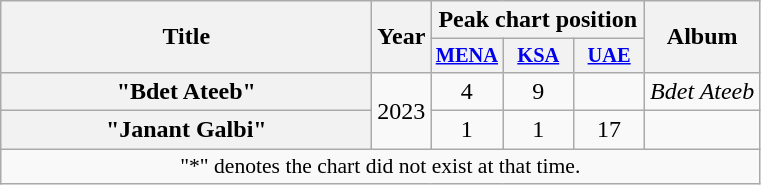<table class="wikitable plainrowheaders" style="text-align:center;">
<tr>
<th scope="col" rowspan="2" style="width:15em;">Title</th>
<th scope="col" rowspan="2" style="width:1em;">Year</th>
<th colspan="3">Peak chart position</th>
<th scope="col" rowspan="2">Album</th>
</tr>
<tr>
<th scope="col" style="width:3em;font-size:85%;"><a href='#'>MENA</a><br></th>
<th scope="col" style="width:3em;font-size:85%;"><a href='#'>KSA</a><br></th>
<th scope="col" style="width:3em;font-size:85%;"><a href='#'>UAE</a><br></th>
</tr>
<tr>
<th scope="row">"Bdet Ateeb"</th>
<td rowspan="2">2023</td>
<td>4</td>
<td>9</td>
<td></td>
<td><em>Bdet Ateeb</em></td>
</tr>
<tr>
<th scope="row">"Janant Galbi"</th>
<td>1</td>
<td>1</td>
<td>17</td>
<td></td>
</tr>
<tr>
<td colspan="6" style="font-size:90%;">"*" denotes the chart did not exist at that time.</td>
</tr>
</table>
